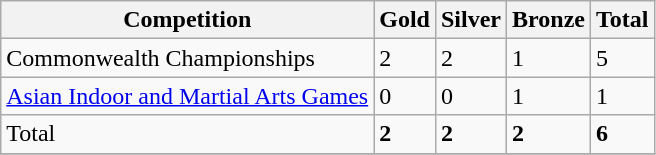<table class="wikitable sortable">
<tr>
<th>Competition</th>
<th>Gold</th>
<th>Silver</th>
<th>Bronze</th>
<th>Total</th>
</tr>
<tr>
<td>Commonwealth Championships</td>
<td>2</td>
<td>2</td>
<td>1</td>
<td>5</td>
</tr>
<tr>
<td><a href='#'>Asian Indoor and Martial Arts Games</a></td>
<td>0</td>
<td>0</td>
<td>1</td>
<td>1</td>
</tr>
<tr>
<td>Total</td>
<td><strong>2</strong></td>
<td><strong>2</strong></td>
<td><strong>2</strong></td>
<td><strong>6</strong></td>
</tr>
<tr>
</tr>
</table>
